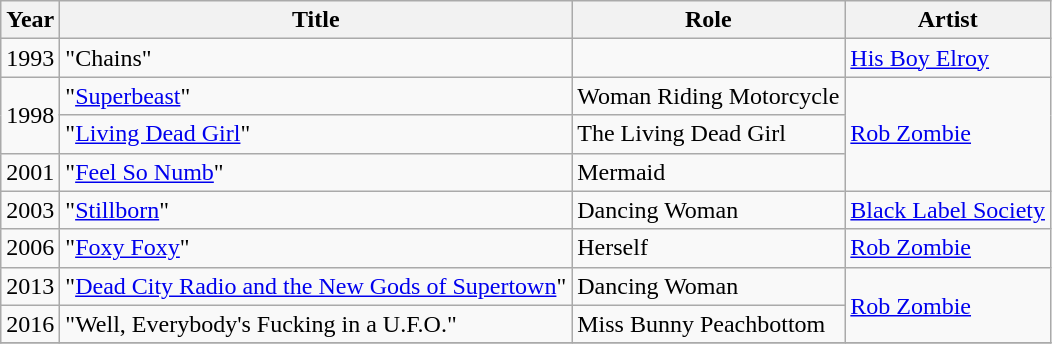<table class="wikitable sortable">
<tr>
<th>Year</th>
<th>Title</th>
<th>Role</th>
<th>Artist</th>
</tr>
<tr>
<td>1993</td>
<td>"Chains"</td>
<td></td>
<td><a href='#'>His Boy Elroy</a></td>
</tr>
<tr>
<td rowspan="2">1998</td>
<td>"<a href='#'>Superbeast</a>"</td>
<td>Woman Riding Motorcycle</td>
<td rowspan="3"><a href='#'>Rob Zombie</a></td>
</tr>
<tr>
<td>"<a href='#'>Living Dead Girl</a>"</td>
<td>The Living Dead Girl</td>
</tr>
<tr>
<td>2001</td>
<td>"<a href='#'>Feel So Numb</a>"</td>
<td>Mermaid</td>
</tr>
<tr>
<td>2003</td>
<td>"<a href='#'>Stillborn</a>"</td>
<td>Dancing Woman</td>
<td><a href='#'>Black Label Society</a></td>
</tr>
<tr>
<td>2006</td>
<td>"<a href='#'>Foxy Foxy</a>"</td>
<td>Herself</td>
<td><a href='#'>Rob Zombie</a></td>
</tr>
<tr>
<td>2013</td>
<td>"<a href='#'>Dead City Radio and the New Gods of Supertown</a>"</td>
<td>Dancing Woman</td>
<td rowspan="2"><a href='#'>Rob Zombie</a></td>
</tr>
<tr>
<td>2016</td>
<td>"Well, Everybody's Fucking in a U.F.O."</td>
<td>Miss Bunny Peachbottom</td>
</tr>
<tr>
</tr>
</table>
